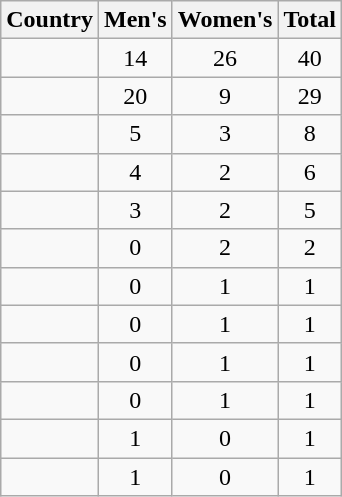<table class="wikitable sortable" style="text-align:center">
<tr>
<th>Country</th>
<th>Men's</th>
<th>Women's</th>
<th>Total</th>
</tr>
<tr>
<td align="left"></td>
<td>14</td>
<td>26</td>
<td>40</td>
</tr>
<tr>
<td align="left"></td>
<td>20</td>
<td>9</td>
<td>29</td>
</tr>
<tr>
<td align="left"></td>
<td>5</td>
<td>3</td>
<td>8</td>
</tr>
<tr>
<td align="left"></td>
<td>4</td>
<td>2</td>
<td>6</td>
</tr>
<tr>
<td align="left"></td>
<td>3</td>
<td>2</td>
<td>5</td>
</tr>
<tr>
<td align="left"></td>
<td>0</td>
<td>2</td>
<td>2</td>
</tr>
<tr>
<td align="left"></td>
<td>0</td>
<td>1</td>
<td>1</td>
</tr>
<tr>
<td align="left"></td>
<td>0</td>
<td>1</td>
<td>1</td>
</tr>
<tr>
<td align="left"></td>
<td>0</td>
<td>1</td>
<td>1</td>
</tr>
<tr>
<td align="left"></td>
<td>0</td>
<td>1</td>
<td>1</td>
</tr>
<tr>
<td align="left"></td>
<td>1</td>
<td>0</td>
<td>1</td>
</tr>
<tr>
<td align="left"></td>
<td>1</td>
<td>0</td>
<td>1</td>
</tr>
</table>
